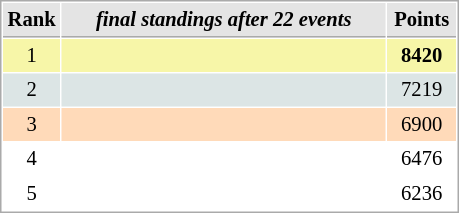<table cellspacing="1" cellpadding="3" style="border:1px solid #AAAAAA;font-size:86%">
<tr style="background-color: #E4E4E4;">
<th style="border-bottom:1px solid #AAAAAA; width: 10px;">Rank</th>
<th style="border-bottom:1px solid #AAAAAA; width: 210px;"><em>final standings after 22 events</em></th>
<th style="border-bottom:1px solid #AAAAAA; width: 40px;">Points</th>
</tr>
<tr style="background:#f7f6a8;">
<td align=center>1</td>
<td><strong></strong></td>
<td align=center><strong>8420</strong></td>
</tr>
<tr style="background:#dce5e5;">
<td align=center>2</td>
<td></td>
<td align=center>7219</td>
</tr>
<tr style="background:#ffdab9;">
<td align=center>3</td>
<td></td>
<td align=center>6900</td>
</tr>
<tr>
<td align=center>4</td>
<td></td>
<td align=center>6476</td>
</tr>
<tr>
<td align=center>5</td>
<td></td>
<td align=center>6236</td>
</tr>
</table>
